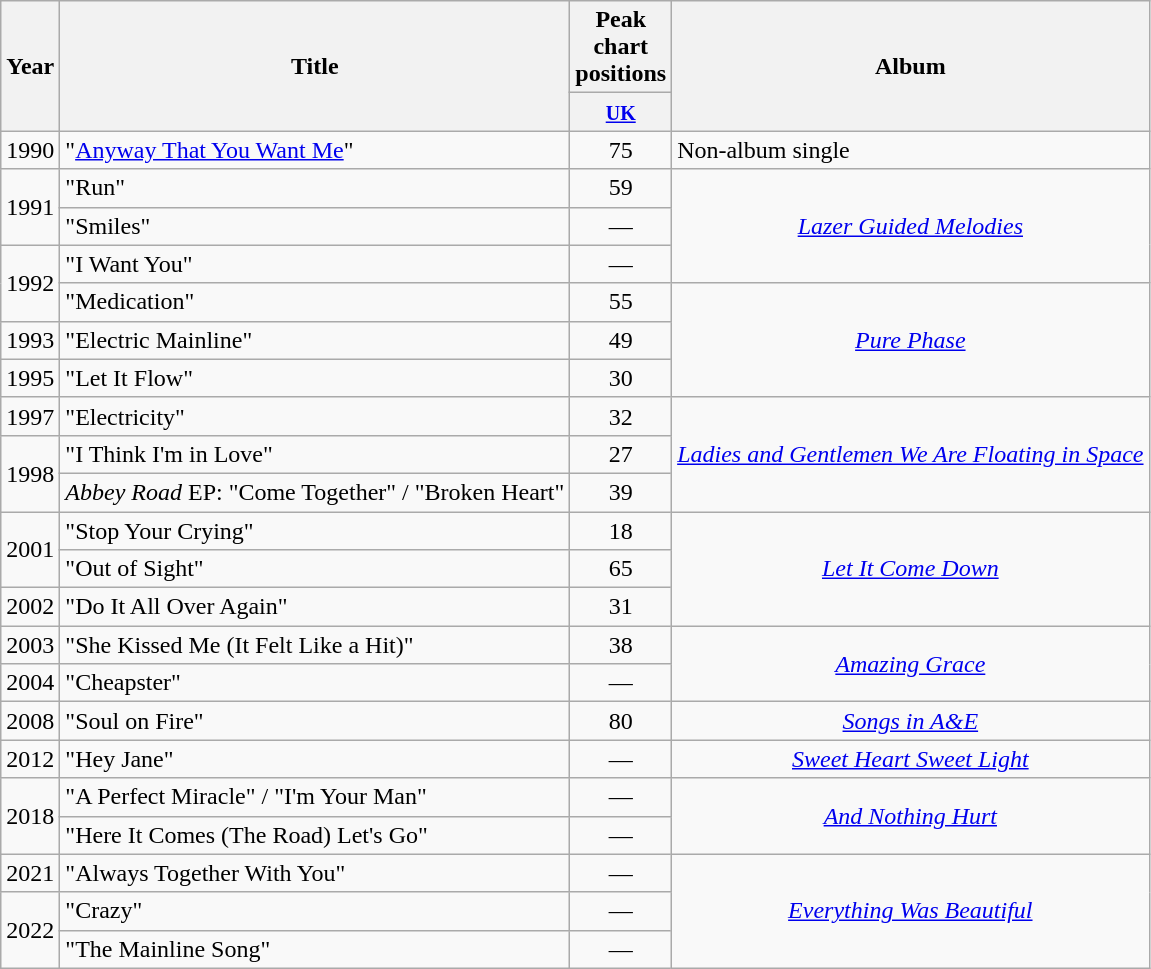<table class="wikitable">
<tr>
<th rowspan="2">Year</th>
<th rowspan="2">Title</th>
<th>Peak chart positions</th>
<th rowspan="2">Album</th>
</tr>
<tr>
<th width="30"><small><a href='#'>UK</a></small></th>
</tr>
<tr>
<td>1990</td>
<td>"<a href='#'>Anyway That You Want Me</a>"</td>
<td style="text-align:center;">75</td>
<td>Non-album single</td>
</tr>
<tr>
<td rowspan="2">1991</td>
<td>"Run"</td>
<td style="text-align:center;">59</td>
<td rowspan="3" style="text-align:center;"><em><a href='#'>Lazer Guided Melodies</a></em></td>
</tr>
<tr>
<td>"Smiles"</td>
<td style="text-align:center;">—</td>
</tr>
<tr>
<td rowspan="2">1992</td>
<td>"I Want You"</td>
<td style="text-align:center;">—</td>
</tr>
<tr>
<td>"Medication"</td>
<td style="text-align:center;">55</td>
<td rowspan="3" style="text-align:center;"><em><a href='#'>Pure Phase</a></em></td>
</tr>
<tr>
<td>1993</td>
<td>"Electric Mainline"</td>
<td style="text-align:center;">49</td>
</tr>
<tr>
<td>1995</td>
<td>"Let It Flow"</td>
<td style="text-align:center;">30</td>
</tr>
<tr>
<td>1997</td>
<td>"Electricity"</td>
<td style="text-align:center;">32</td>
<td rowspan="3" style="text-align:center;"><em><a href='#'>Ladies and Gentlemen We Are Floating in Space</a></em></td>
</tr>
<tr>
<td rowspan="2">1998</td>
<td>"I Think I'm in Love"</td>
<td style="text-align:center;">27</td>
</tr>
<tr>
<td><em>Abbey Road</em> EP: "Come Together" / "Broken Heart"</td>
<td style="text-align:center;">39</td>
</tr>
<tr>
<td rowspan="2">2001</td>
<td>"Stop Your Crying"</td>
<td style="text-align:center;">18</td>
<td rowspan="3" style="text-align:center;"><a href='#'><em>Let It Come Down</em></a></td>
</tr>
<tr>
<td>"Out of Sight"</td>
<td style="text-align:center;">65</td>
</tr>
<tr>
<td>2002</td>
<td>"Do It All Over Again"</td>
<td style="text-align:center;">31</td>
</tr>
<tr>
<td>2003</td>
<td>"She Kissed Me (It Felt Like a Hit)"</td>
<td style="text-align:center;">38</td>
<td rowspan="2" style="text-align:center;"><a href='#'><em>Amazing Grace</em></a></td>
</tr>
<tr>
<td>2004</td>
<td>"Cheapster"</td>
<td style="text-align:center;">—</td>
</tr>
<tr>
<td>2008</td>
<td>"Soul on Fire"</td>
<td style="text-align:center;">80</td>
<td style="text-align:center;"><em><a href='#'>Songs in A&E</a></em></td>
</tr>
<tr>
<td>2012</td>
<td>"Hey Jane"</td>
<td style="text-align:center;">—</td>
<td style="text-align:center;"><em><a href='#'>Sweet Heart Sweet Light</a></em></td>
</tr>
<tr>
<td rowspan="2">2018</td>
<td>"A Perfect Miracle" / "I'm Your Man"</td>
<td style="text-align:center;">—</td>
<td rowspan="2" style="text-align:center;"><em><a href='#'>And Nothing Hurt</a></em></td>
</tr>
<tr>
<td>"Here It Comes (The Road) Let's Go"</td>
<td style="text-align:center;">—</td>
</tr>
<tr>
<td>2021</td>
<td>"Always Together With You"</td>
<td style="text-align:center;">—</td>
<td rowspan="3" style="text-align:center;"><em><a href='#'>Everything Was Beautiful</a></em></td>
</tr>
<tr>
<td rowspan="2">2022</td>
<td>"Crazy"</td>
<td style="text-align:center;">—</td>
</tr>
<tr>
<td>"The Mainline Song"</td>
<td style="text-align:center;">—</td>
</tr>
</table>
